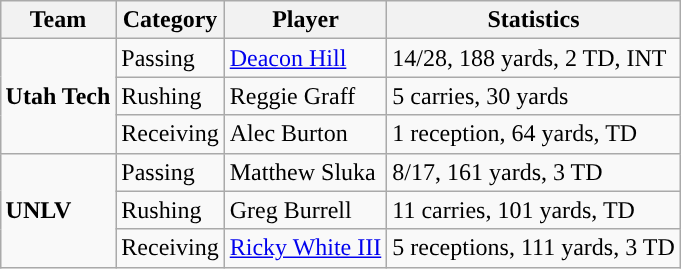<table class="wikitable" style="float: right;">
<tr>
<th>Team</th>
<th>Category</th>
<th>Player</th>
<th>Statistics</th>
</tr>
<tr>
<td rowspan=3><strong>Utah Tech</strong></td>
<td>Passing</td>
<td><a href='#'>Deacon Hill</a></td>
<td>14/28, 188 yards, 2 TD, INT</td>
</tr>
<tr>
<td>Rushing</td>
<td>Reggie Graff</td>
<td>5 carries, 30 yards</td>
</tr>
<tr>
<td>Receiving</td>
<td>Alec Burton</td>
<td>1 reception, 64 yards, TD</td>
</tr>
<tr>
<td rowspan=3><strong>UNLV</strong></td>
<td>Passing</td>
<td>Matthew Sluka</td>
<td>8/17, 161 yards, 3 TD</td>
</tr>
<tr>
<td>Rushing</td>
<td>Greg Burrell</td>
<td>11 carries, 101 yards, TD</td>
</tr>
<tr>
<td>Receiving</td>
<td><a href='#'>Ricky White III</a></td>
<td>5 receptions, 111 yards, 3 TD</td>
</tr>
</table>
